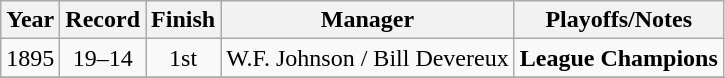<table class="wikitable" style="text-align:center">
<tr>
<th>Year</th>
<th>Record</th>
<th>Finish</th>
<th>Manager</th>
<th>Playoffs/Notes</th>
</tr>
<tr align=center>
<td>1895</td>
<td>19–14</td>
<td>1st</td>
<td>W.F. Johnson / Bill Devereux</td>
<td><strong>League Champions</strong></td>
</tr>
<tr align=center>
</tr>
</table>
